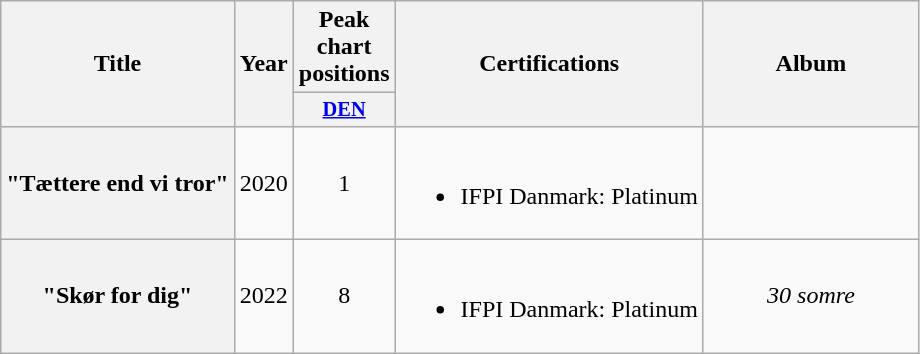<table class="wikitable plainrowheaders" style="text-align:center;">
<tr>
<th scope="col" rowspan="2">Title</th>
<th scope="col" rowspan="2">Year</th>
<th scope="col">Peak chart positions</th>
<th scope="col" rowspan="2">Certifications</th>
<th scope="col" rowspan="2" style="width:8.5em;">Album</th>
</tr>
<tr>
<th scope="col" style="width:3em;font-size:85%;"><a href='#'>DEN</a><br></th>
</tr>
<tr>
<th scope="row">"Tættere end vi tror"<br></th>
<td>2020</td>
<td>1</td>
<td><br><ul><li>IFPI Danmark: Platinum</li></ul></td>
<td></td>
</tr>
<tr>
<th scope="row">"Skør for dig"<br></th>
<td>2022</td>
<td>8</td>
<td><br><ul><li>IFPI Danmark: Platinum</li></ul></td>
<td><em>30 somre</em></td>
</tr>
</table>
